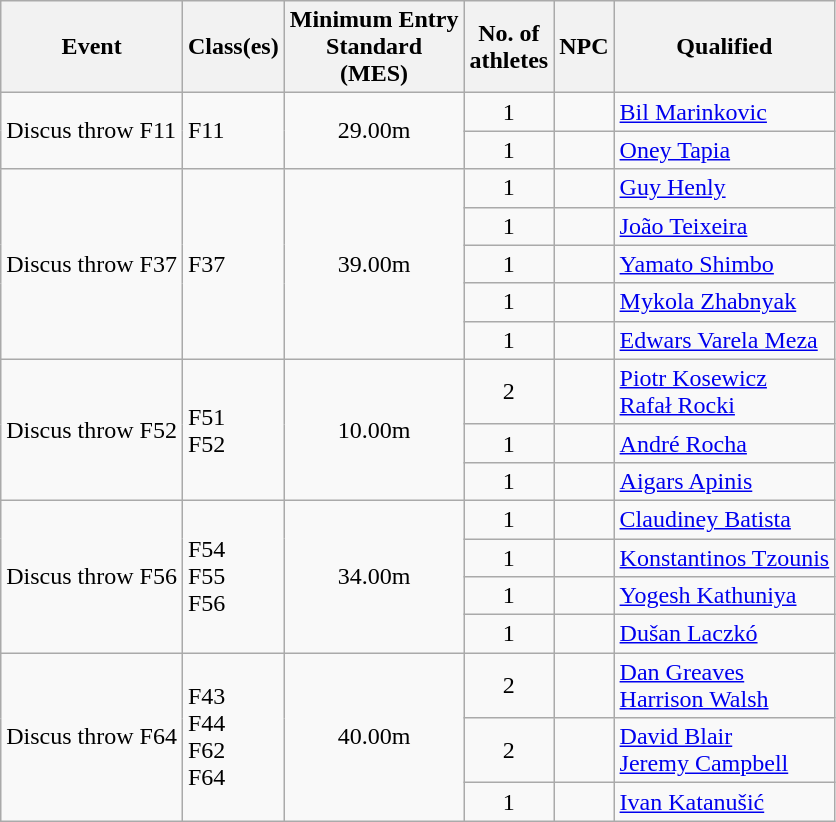<table class="wikitable">
<tr>
<th>Event</th>
<th>Class(es)</th>
<th>Minimum Entry<br>Standard<br>(MES)</th>
<th>No. of<br>athletes</th>
<th>NPC</th>
<th>Qualified</th>
</tr>
<tr>
<td rowspan=2>Discus throw F11</td>
<td rowspan=2>F11</td>
<td rowspan=2 align=center>29.00m</td>
<td align=center>1</td>
<td></td>
<td><a href='#'>Bil Marinkovic</a></td>
</tr>
<tr>
<td align=center>1</td>
<td></td>
<td><a href='#'>Oney Tapia</a></td>
</tr>
<tr>
<td rowspan=5>Discus throw F37</td>
<td rowspan=5>F37</td>
<td rowspan=5 align=center>39.00m</td>
<td align=center>1</td>
<td></td>
<td><a href='#'>Guy Henly</a></td>
</tr>
<tr>
<td align=center>1</td>
<td></td>
<td><a href='#'>João Teixeira</a></td>
</tr>
<tr>
<td align=center>1</td>
<td></td>
<td><a href='#'>Yamato Shimbo</a></td>
</tr>
<tr>
<td align=center>1</td>
<td></td>
<td><a href='#'>Mykola Zhabnyak</a></td>
</tr>
<tr>
<td align=center>1</td>
<td></td>
<td><a href='#'>Edwars Varela Meza</a></td>
</tr>
<tr>
<td rowspan=3>Discus throw F52</td>
<td rowspan=3>F51<br>F52</td>
<td rowspan=3 align=center>10.00m</td>
<td align=center>2</td>
<td></td>
<td><a href='#'>Piotr Kosewicz</a><br><a href='#'>Rafał Rocki</a></td>
</tr>
<tr>
<td align=center>1</td>
<td></td>
<td><a href='#'>André Rocha</a></td>
</tr>
<tr>
<td align=center>1</td>
<td></td>
<td><a href='#'>Aigars Apinis</a></td>
</tr>
<tr>
<td rowspan=4>Discus throw F56</td>
<td rowspan=4>F54<br>F55<br>F56</td>
<td rowspan=4 align=center>34.00m</td>
<td align=center>1</td>
<td></td>
<td><a href='#'>Claudiney Batista</a></td>
</tr>
<tr>
<td align=center>1</td>
<td></td>
<td><a href='#'>Konstantinos Tzounis</a></td>
</tr>
<tr>
<td align=center>1</td>
<td></td>
<td><a href='#'>Yogesh Kathuniya</a></td>
</tr>
<tr>
<td align=center>1</td>
<td></td>
<td><a href='#'>Dušan Laczkó</a></td>
</tr>
<tr>
<td rowspan=3>Discus throw F64</td>
<td rowspan=3>F43<br>F44<br>F62<br>F64</td>
<td rowspan=3 align=center>40.00m</td>
<td align=center>2</td>
<td></td>
<td><a href='#'>Dan Greaves</a><br><a href='#'>Harrison Walsh</a></td>
</tr>
<tr>
<td align=center>2</td>
<td></td>
<td><a href='#'>David Blair</a><br><a href='#'>Jeremy Campbell</a></td>
</tr>
<tr>
<td align=center>1</td>
<td></td>
<td><a href='#'>Ivan Katanušić</a></td>
</tr>
</table>
